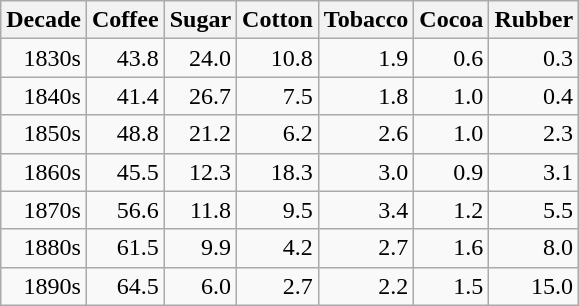<table class="wikitable" align="center" style="text-align:right;">
<tr>
<th>Decade</th>
<th>Coffee</th>
<th>Sugar</th>
<th>Cotton</th>
<th>Tobacco</th>
<th>Cocoa</th>
<th>Rubber</th>
</tr>
<tr>
<td>1830s</td>
<td>43.8</td>
<td>24.0</td>
<td>10.8</td>
<td>1.9</td>
<td>0.6</td>
<td>0.3</td>
</tr>
<tr>
<td>1840s</td>
<td>41.4</td>
<td>26.7</td>
<td>7.5</td>
<td>1.8</td>
<td>1.0</td>
<td>0.4</td>
</tr>
<tr>
<td>1850s</td>
<td>48.8</td>
<td>21.2</td>
<td>6.2</td>
<td>2.6</td>
<td>1.0</td>
<td>2.3</td>
</tr>
<tr>
<td>1860s</td>
<td>45.5</td>
<td>12.3</td>
<td>18.3</td>
<td>3.0</td>
<td>0.9</td>
<td>3.1</td>
</tr>
<tr>
<td>1870s</td>
<td>56.6</td>
<td>11.8</td>
<td>9.5</td>
<td>3.4</td>
<td>1.2</td>
<td>5.5</td>
</tr>
<tr>
<td>1880s</td>
<td>61.5</td>
<td>9.9</td>
<td>4.2</td>
<td>2.7</td>
<td>1.6</td>
<td>8.0</td>
</tr>
<tr>
<td>1890s</td>
<td>64.5</td>
<td>6.0</td>
<td>2.7</td>
<td>2.2</td>
<td>1.5</td>
<td>15.0</td>
</tr>
</table>
